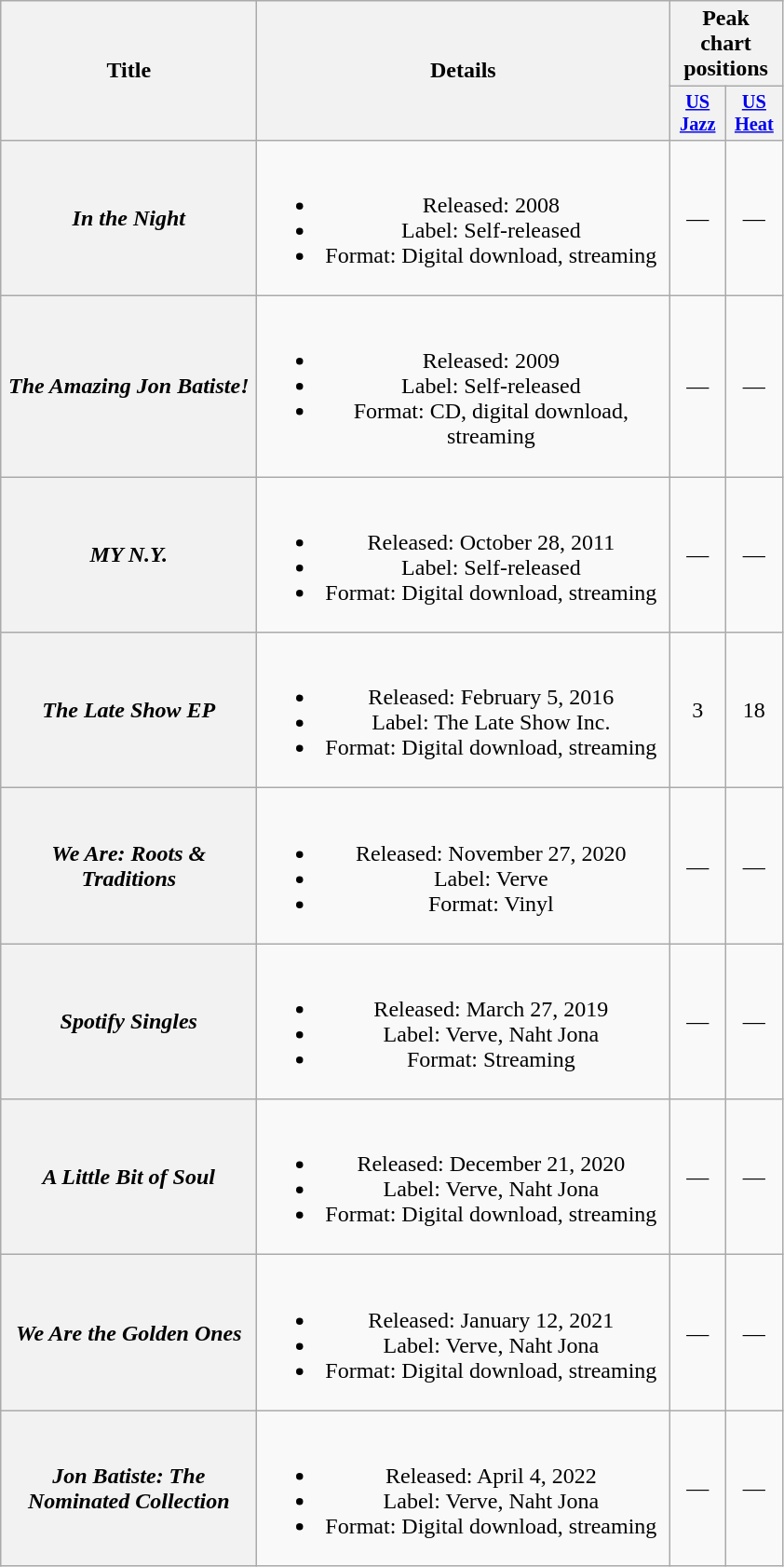<table class="wikitable plainrowheaders" style="text-align:center;">
<tr>
<th scope="col" rowspan="2" style="width:11em;">Title</th>
<th scope="col" rowspan="2" style="width:18em;">Details</th>
<th scope="col" colspan="2">Peak chart positions</th>
</tr>
<tr>
<th scope="col" style="width:2.5em;font-size:85%;"><a href='#'>US<br>Jazz</a><br></th>
<th scope="col" style="width:2.5em;font-size:85%;"><a href='#'>US<br>Heat</a><br></th>
</tr>
<tr>
<th scope="row"><em>In the Night</em></th>
<td><br><ul><li>Released: 2008</li><li>Label: Self-released</li><li>Format: Digital download, streaming</li></ul></td>
<td>—</td>
<td>—</td>
</tr>
<tr>
<th scope="row"><em>The Amazing Jon Batiste!</em></th>
<td><br><ul><li>Released: 2009</li><li>Label: Self-released</li><li>Format: CD, digital download, streaming</li></ul></td>
<td>—</td>
<td>—</td>
</tr>
<tr>
<th scope="row"><em>MY N.Y.</em><br></th>
<td><br><ul><li>Released: October 28, 2011</li><li>Label: Self-released</li><li>Format: Digital download, streaming</li></ul></td>
<td>—</td>
<td>—</td>
</tr>
<tr>
<th scope="row"><em>The Late Show EP</em><br></th>
<td><br><ul><li>Released: February 5, 2016</li><li>Label: The Late Show Inc.</li><li>Format: Digital download, streaming</li></ul></td>
<td>3</td>
<td>18</td>
</tr>
<tr>
<th scope="row"><em>We Are: Roots & Traditions</em></th>
<td><br><ul><li>Released: November 27, 2020</li><li>Label: Verve</li><li>Format: Vinyl</li></ul></td>
<td>—</td>
<td>—</td>
</tr>
<tr>
<th scope="row"><em>Spotify Singles</em></th>
<td><br><ul><li>Released: March 27, 2019</li><li>Label: Verve, Naht Jona</li><li>Format: Streaming</li></ul></td>
<td>—</td>
<td>—</td>
</tr>
<tr>
<th scope="row"><em>A Little Bit of Soul</em></th>
<td><br><ul><li>Released: December 21, 2020</li><li>Label: Verve, Naht Jona</li><li>Format: Digital download, streaming</li></ul></td>
<td>—</td>
<td>—</td>
</tr>
<tr>
<th scope="row"><em>We Are the Golden Ones</em></th>
<td><br><ul><li>Released: January 12, 2021</li><li>Label: Verve, Naht Jona</li><li>Format: Digital download, streaming</li></ul></td>
<td>—</td>
<td>—</td>
</tr>
<tr>
<th scope="row"><em>Jon Batiste: The Nominated Collection</em></th>
<td><br><ul><li>Released: April 4, 2022</li><li>Label: Verve, Naht Jona</li><li>Format: Digital download, streaming</li></ul></td>
<td>—</td>
<td>—</td>
</tr>
</table>
